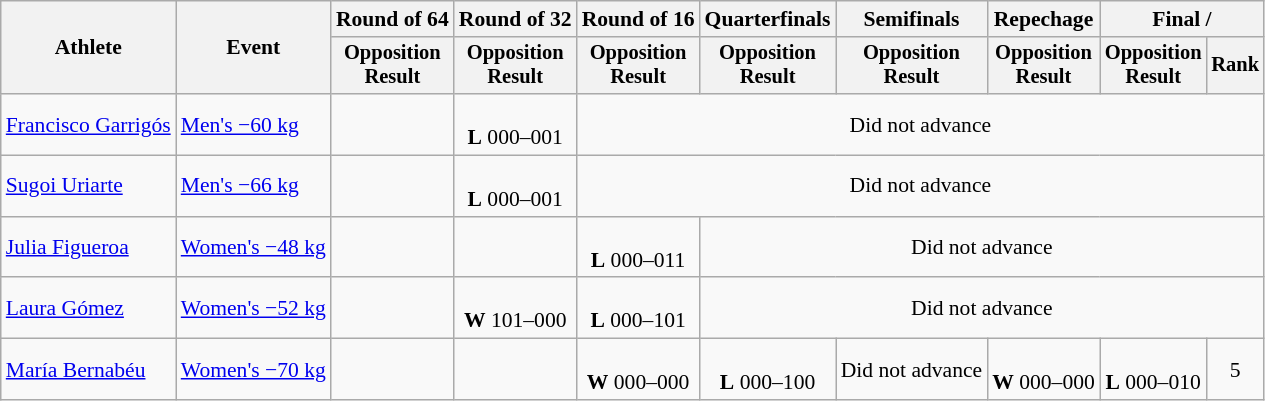<table class="wikitable" style="font-size:90%">
<tr>
<th rowspan="2">Athlete</th>
<th rowspan="2">Event</th>
<th>Round of 64</th>
<th>Round of 32</th>
<th>Round of 16</th>
<th>Quarterfinals</th>
<th>Semifinals</th>
<th>Repechage</th>
<th colspan=2>Final / </th>
</tr>
<tr style="font-size:95%">
<th>Opposition<br>Result</th>
<th>Opposition<br>Result</th>
<th>Opposition<br>Result</th>
<th>Opposition<br>Result</th>
<th>Opposition<br>Result</th>
<th>Opposition<br>Result</th>
<th>Opposition<br>Result</th>
<th>Rank</th>
</tr>
<tr align=center>
<td align=left><a href='#'>Francisco Garrigós</a></td>
<td align=left><a href='#'>Men's −60 kg</a></td>
<td></td>
<td><br><strong>L</strong> 000–001</td>
<td colspan=6>Did not advance</td>
</tr>
<tr align=center>
<td align=left><a href='#'>Sugoi Uriarte</a></td>
<td align=left><a href='#'>Men's −66 kg</a></td>
<td></td>
<td><br><strong>L</strong> 000–001</td>
<td colspan=6>Did not advance</td>
</tr>
<tr align=center>
<td align=left><a href='#'>Julia Figueroa</a></td>
<td align=left><a href='#'>Women's −48 kg</a></td>
<td></td>
<td></td>
<td><br><strong>L</strong> 000–011</td>
<td colspan=5>Did not advance</td>
</tr>
<tr align=center>
<td align=left><a href='#'>Laura Gómez</a></td>
<td align=left><a href='#'>Women's −52 kg</a></td>
<td></td>
<td><br><strong>W</strong> 101–000</td>
<td><br><strong>L</strong> 000–101</td>
<td colspan=5>Did not advance</td>
</tr>
<tr align=center>
<td align=left><a href='#'>María Bernabéu</a></td>
<td align=left><a href='#'>Women's −70 kg</a></td>
<td></td>
<td></td>
<td><br><strong>W</strong> 000–000 </td>
<td><br><strong>L</strong> 000–100</td>
<td>Did not advance</td>
<td><br><strong>W</strong> 000–000 </td>
<td><br><strong>L</strong> 000–010</td>
<td>5</td>
</tr>
</table>
